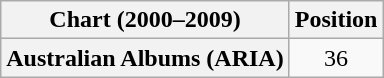<table class="wikitable plainrowheaders">
<tr>
<th scope="col">Chart (2000–2009)</th>
<th scope="col">Position</th>
</tr>
<tr>
<th scope="row">Australian Albums (ARIA)</th>
<td align="center">36</td>
</tr>
</table>
